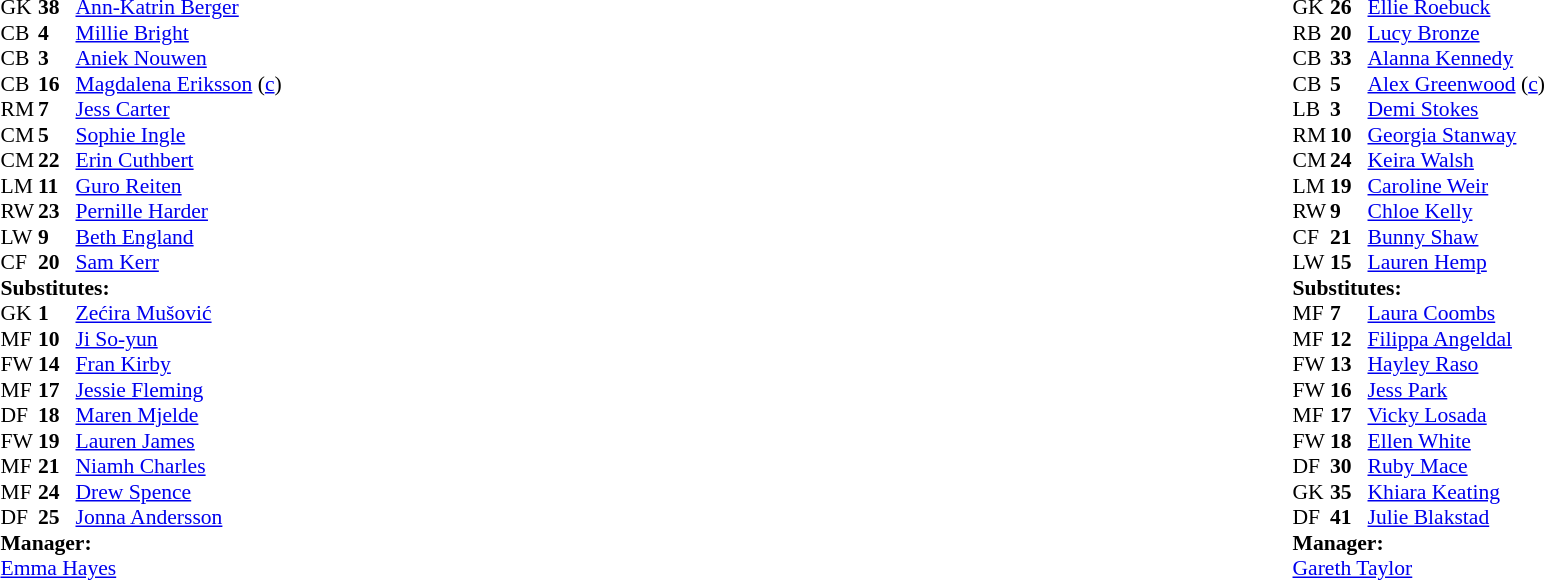<table style="width:100%">
<tr>
<td style="vertical-align:top;width:50%"><br><table style="font-size:90%" cellspacing="0" cellpadding="0">
<tr>
<th width="25"></th>
<th width="25"></th>
</tr>
<tr>
<td>GK</td>
<td><strong>38</strong></td>
<td> <a href='#'>Ann-Katrin Berger</a></td>
</tr>
<tr>
<td>CB</td>
<td><strong>4</strong></td>
<td> <a href='#'>Millie Bright</a></td>
</tr>
<tr>
<td>CB</td>
<td><strong>3</strong></td>
<td> <a href='#'>Aniek Nouwen</a></td>
<td></td>
<td></td>
</tr>
<tr>
<td>CB</td>
<td><strong>16</strong></td>
<td> <a href='#'>Magdalena Eriksson</a> (<a href='#'>c</a>)</td>
<td></td>
<td></td>
</tr>
<tr>
<td>RM</td>
<td><strong>7</strong></td>
<td> <a href='#'>Jess Carter</a></td>
<td></td>
<td></td>
</tr>
<tr>
<td>CM</td>
<td><strong>5</strong></td>
<td> <a href='#'>Sophie Ingle</a></td>
<td></td>
<td></td>
</tr>
<tr>
<td>CM</td>
<td><strong>22</strong></td>
<td> <a href='#'>Erin Cuthbert</a></td>
<td></td>
<td></td>
</tr>
<tr>
<td>LM</td>
<td><strong>11</strong></td>
<td> <a href='#'>Guro Reiten</a></td>
<td></td>
<td></td>
</tr>
<tr>
<td>RW</td>
<td><strong>23</strong></td>
<td> <a href='#'>Pernille Harder</a></td>
<td></td>
<td></td>
</tr>
<tr>
<td>LW</td>
<td><strong>9</strong></td>
<td> <a href='#'>Beth England</a></td>
<td></td>
<td></td>
</tr>
<tr>
<td>CF</td>
<td><strong>20</strong></td>
<td> <a href='#'>Sam Kerr</a></td>
</tr>
<tr>
<td colspan=4><strong>Substitutes:</strong></td>
</tr>
<tr>
<td>GK</td>
<td><strong>1</strong></td>
<td> <a href='#'>Zećira Mušović</a></td>
</tr>
<tr>
<td>MF</td>
<td><strong>10</strong></td>
<td> <a href='#'>Ji So-yun</a></td>
<td></td>
<td></td>
<td></td>
</tr>
<tr>
<td>FW</td>
<td><strong>14</strong></td>
<td> <a href='#'>Fran Kirby</a></td>
</tr>
<tr>
<td>MF</td>
<td><strong>17</strong></td>
<td> <a href='#'>Jessie Fleming</a></td>
<td></td>
<td></td>
</tr>
<tr>
<td>DF</td>
<td><strong>18</strong></td>
<td> <a href='#'>Maren Mjelde</a></td>
<td></td>
<td></td>
</tr>
<tr>
<td>FW</td>
<td><strong>19</strong></td>
<td> <a href='#'>Lauren James</a></td>
</tr>
<tr>
<td>MF</td>
<td><strong>21</strong></td>
<td> <a href='#'>Niamh Charles</a></td>
<td></td>
<td></td>
</tr>
<tr>
<td>MF</td>
<td><strong>24</strong></td>
<td> <a href='#'>Drew Spence</a></td>
<td></td>
<td></td>
</tr>
<tr>
<td>DF</td>
<td><strong>25</strong></td>
<td> <a href='#'>Jonna Andersson</a></td>
<td></td>
<td></td>
</tr>
<tr>
<td colspan=4><strong>Manager:</strong></td>
</tr>
<tr>
<td colspan="4"> <a href='#'>Emma Hayes</a></td>
</tr>
</table>
</td>
<td valign="top"></td>
<td valign="top" width="50%"><br><table cellspacing="0" cellpadding="0" style="font-size:90%;margin:auto">
<tr>
<th width="25"></th>
<th width="25"></th>
</tr>
<tr>
<td>GK</td>
<td><strong>26</strong></td>
<td> <a href='#'>Ellie Roebuck</a></td>
</tr>
<tr>
<td>RB</td>
<td><strong>20</strong></td>
<td> <a href='#'>Lucy Bronze</a></td>
<td></td>
<td></td>
</tr>
<tr>
<td>CB</td>
<td><strong>33</strong></td>
<td> <a href='#'>Alanna Kennedy</a></td>
<td></td>
<td></td>
</tr>
<tr>
<td>CB</td>
<td><strong>5</strong></td>
<td> <a href='#'>Alex Greenwood</a> (<a href='#'>c</a>)</td>
</tr>
<tr>
<td>LB</td>
<td><strong>3</strong></td>
<td> <a href='#'>Demi Stokes</a></td>
<td></td>
<td></td>
</tr>
<tr>
<td>RM</td>
<td><strong>10</strong></td>
<td> <a href='#'>Georgia Stanway</a></td>
<td></td>
<td></td>
</tr>
<tr>
<td>CM</td>
<td><strong>24</strong></td>
<td> <a href='#'>Keira Walsh</a></td>
<td></td>
<td></td>
</tr>
<tr>
<td>LM</td>
<td><strong>19</strong></td>
<td> <a href='#'>Caroline Weir</a></td>
<td></td>
<td></td>
</tr>
<tr>
<td>RW</td>
<td><strong>9</strong></td>
<td> <a href='#'>Chloe Kelly</a></td>
<td></td>
<td></td>
</tr>
<tr>
<td>CF</td>
<td><strong>21</strong></td>
<td> <a href='#'>Bunny Shaw</a></td>
<td></td>
<td></td>
</tr>
<tr>
<td>LW</td>
<td><strong>15</strong></td>
<td> <a href='#'>Lauren Hemp</a></td>
<td></td>
<td></td>
</tr>
<tr>
<td colspan=4><strong>Substitutes:</strong></td>
</tr>
<tr>
<td>MF</td>
<td><strong>7</strong></td>
<td> <a href='#'>Laura Coombs</a></td>
<td></td>
<td></td>
</tr>
<tr>
<td>MF</td>
<td><strong>12</strong></td>
<td> <a href='#'>Filippa Angeldal</a></td>
<td></td>
<td></td>
</tr>
<tr>
<td>FW</td>
<td><strong>13</strong></td>
<td> <a href='#'>Hayley Raso</a></td>
<td></td>
<td></td>
</tr>
<tr>
<td>FW</td>
<td><strong>16</strong></td>
<td> <a href='#'>Jess Park</a></td>
<td></td>
<td></td>
</tr>
<tr>
<td>MF</td>
<td><strong>17</strong></td>
<td> <a href='#'>Vicky Losada</a></td>
<td></td>
<td></td>
</tr>
<tr>
<td>FW</td>
<td><strong>18</strong></td>
<td> <a href='#'>Ellen White</a></td>
<td></td>
<td></td>
</tr>
<tr>
<td>DF</td>
<td><strong>30</strong></td>
<td> <a href='#'>Ruby Mace</a></td>
<td></td>
<td></td>
</tr>
<tr>
<td>GK</td>
<td><strong>35</strong></td>
<td> <a href='#'>Khiara Keating</a></td>
</tr>
<tr>
<td>DF</td>
<td><strong>41</strong></td>
<td> <a href='#'>Julie Blakstad</a></td>
<td></td>
<td></td>
</tr>
<tr>
<td colspan=4><strong>Manager:</strong></td>
</tr>
<tr>
<td colspan="4"> <a href='#'>Gareth Taylor</a></td>
</tr>
</table>
</td>
</tr>
</table>
